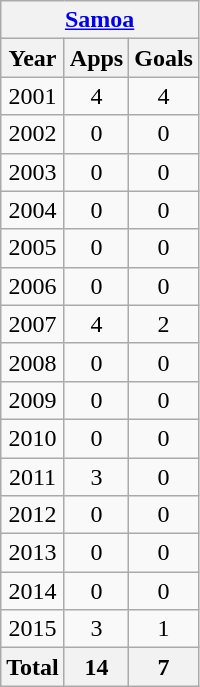<table class="wikitable" style="text-align:center">
<tr>
<th colspan=3><a href='#'>Samoa</a></th>
</tr>
<tr>
<th>Year</th>
<th>Apps</th>
<th>Goals</th>
</tr>
<tr>
<td>2001</td>
<td>4</td>
<td>4</td>
</tr>
<tr>
<td>2002</td>
<td>0</td>
<td>0</td>
</tr>
<tr>
<td>2003</td>
<td>0</td>
<td>0</td>
</tr>
<tr>
<td>2004</td>
<td>0</td>
<td>0</td>
</tr>
<tr>
<td>2005</td>
<td>0</td>
<td>0</td>
</tr>
<tr>
<td>2006</td>
<td>0</td>
<td>0</td>
</tr>
<tr>
<td>2007</td>
<td>4</td>
<td>2</td>
</tr>
<tr>
<td>2008</td>
<td>0</td>
<td>0</td>
</tr>
<tr>
<td>2009</td>
<td>0</td>
<td>0</td>
</tr>
<tr>
<td>2010</td>
<td>0</td>
<td>0</td>
</tr>
<tr>
<td>2011</td>
<td>3</td>
<td>0</td>
</tr>
<tr>
<td>2012</td>
<td>0</td>
<td>0</td>
</tr>
<tr>
<td>2013</td>
<td>0</td>
<td>0</td>
</tr>
<tr>
<td>2014</td>
<td>0</td>
<td>0</td>
</tr>
<tr>
<td>2015</td>
<td>3</td>
<td>1</td>
</tr>
<tr>
<th>Total</th>
<th>14</th>
<th>7</th>
</tr>
</table>
